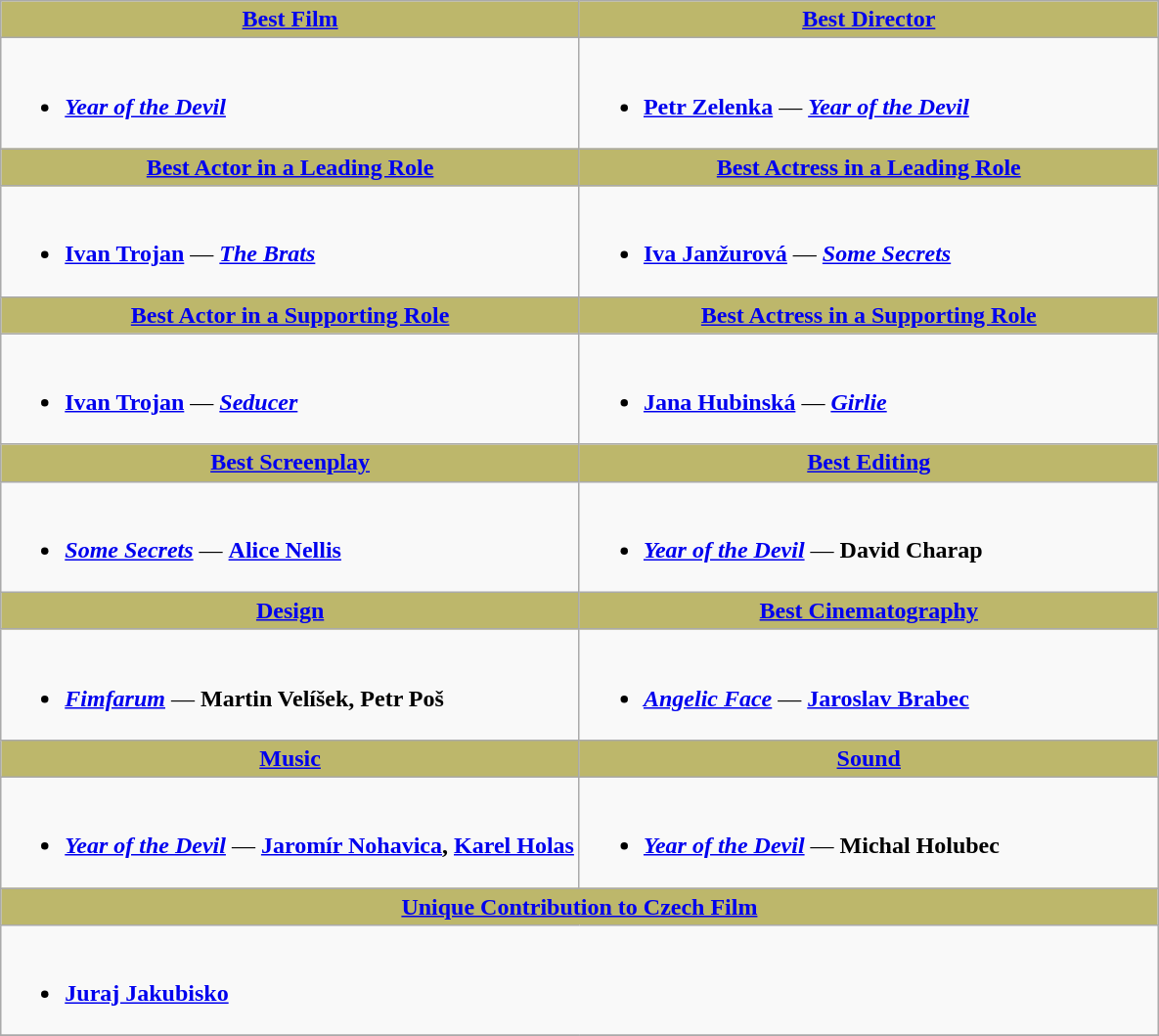<table class=wikitable>
<tr>
<th style="background:#BDB76B; width: 50%"><a href='#'>Best Film</a></th>
<th style="background:#BDB76B; width: 50%"><a href='#'>Best Director</a></th>
</tr>
<tr>
<td valign="top"><br><ul><li><strong><em><a href='#'>Year of the Devil</a></em></strong></li></ul></td>
<td valign="top"><br><ul><li><strong><a href='#'>Petr Zelenka</a></strong> — <strong><em><a href='#'>Year of the Devil</a></em></strong></li></ul></td>
</tr>
<tr>
<th style="background:#BDB76B;"><a href='#'>Best Actor in a Leading Role</a></th>
<th style="background:#BDB76B;"><a href='#'>Best Actress in a Leading Role</a></th>
</tr>
<tr>
<td valign="top"><br><ul><li><strong><a href='#'>Ivan Trojan</a></strong> — <strong><em><a href='#'>The Brats</a></em></strong></li></ul></td>
<td valign="top"><br><ul><li><strong><a href='#'>Iva Janžurová</a></strong> — <strong><em><a href='#'>Some Secrets</a></em></strong></li></ul></td>
</tr>
<tr>
<th style="background:#BDB76B;"><a href='#'>Best Actor in a Supporting Role</a></th>
<th style="background:#BDB76B;"><a href='#'>Best Actress in a Supporting Role</a></th>
</tr>
<tr>
<td valign="top"><br><ul><li><strong><a href='#'>Ivan Trojan</a></strong> — <strong><em><a href='#'>Seducer</a></em></strong></li></ul></td>
<td valign="top"><br><ul><li><strong><a href='#'>Jana Hubinská</a></strong> — <strong><em><a href='#'>Girlie</a></em></strong></li></ul></td>
</tr>
<tr>
<th style="background:#BDB76B;"><a href='#'>Best Screenplay</a></th>
<th style="background:#BDB76B;"><a href='#'>Best Editing</a></th>
</tr>
<tr>
<td valign="top"><br><ul><li><strong><em><a href='#'>Some Secrets</a></em></strong> — <strong><a href='#'>Alice Nellis</a></strong></li></ul></td>
<td valign="top"><br><ul><li><strong><em><a href='#'>Year of the Devil</a></em></strong> — <strong>David Charap</strong></li></ul></td>
</tr>
<tr>
<th style="background:#BDB76B;"><a href='#'>Design</a></th>
<th style="background:#BDB76B;"><a href='#'>Best Cinematography</a></th>
</tr>
<tr>
<td valign="top"><br><ul><li><strong><em><a href='#'>Fimfarum</a></em></strong> — <strong>Martin Velíšek, Petr Poš</strong></li></ul></td>
<td valign="top"><br><ul><li><strong><em><a href='#'>Angelic Face</a></em></strong> — <strong><a href='#'>Jaroslav Brabec</a></strong></li></ul></td>
</tr>
<tr>
<th style="background:#BDB76B;"><a href='#'>Music</a></th>
<th style="background:#BDB76B;"><a href='#'>Sound</a></th>
</tr>
<tr>
<td valign="top"><br><ul><li><strong><em><a href='#'>Year of the Devil</a></em></strong> — <strong><a href='#'>Jaromír Nohavica</a>, <a href='#'>Karel Holas</a></strong></li></ul></td>
<td valign="top"><br><ul><li><strong><em><a href='#'>Year of the Devil</a></em></strong> — <strong>Michal Holubec</strong></li></ul></td>
</tr>
<tr>
<th style="background:#BDB76B;" colspan="2"><a href='#'>Unique Contribution to Czech Film</a></th>
</tr>
<tr>
<td valign="top" colspan="2"><br><ul><li><strong><a href='#'>Juraj Jakubisko</a></strong></li></ul></td>
</tr>
<tr>
</tr>
</table>
